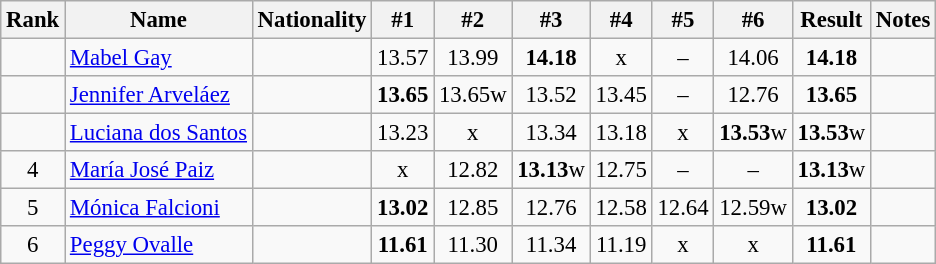<table class="wikitable sortable" style="text-align:center;font-size:95%">
<tr>
<th>Rank</th>
<th>Name</th>
<th>Nationality</th>
<th>#1</th>
<th>#2</th>
<th>#3</th>
<th>#4</th>
<th>#5</th>
<th>#6</th>
<th>Result</th>
<th>Notes</th>
</tr>
<tr>
<td></td>
<td align=left><a href='#'>Mabel Gay</a></td>
<td align=left></td>
<td>13.57</td>
<td>13.99</td>
<td><strong>14.18</strong></td>
<td>x</td>
<td>–</td>
<td>14.06</td>
<td><strong>14.18</strong></td>
<td></td>
</tr>
<tr>
<td></td>
<td align=left><a href='#'>Jennifer Arveláez</a></td>
<td align=left></td>
<td><strong>13.65</strong></td>
<td>13.65w</td>
<td>13.52</td>
<td>13.45</td>
<td>–</td>
<td>12.76</td>
<td><strong>13.65</strong></td>
<td></td>
</tr>
<tr>
<td></td>
<td align=left><a href='#'>Luciana dos Santos</a></td>
<td align=left></td>
<td>13.23</td>
<td>x</td>
<td>13.34</td>
<td>13.18</td>
<td>x</td>
<td><strong>13.53</strong>w</td>
<td><strong>13.53</strong>w</td>
<td></td>
</tr>
<tr>
<td>4</td>
<td align=left><a href='#'>María José Paiz</a></td>
<td align=left></td>
<td>x</td>
<td>12.82</td>
<td><strong>13.13</strong>w</td>
<td>12.75</td>
<td>–</td>
<td>–</td>
<td><strong>13.13</strong>w</td>
<td></td>
</tr>
<tr>
<td>5</td>
<td align=left><a href='#'>Mónica Falcioni</a></td>
<td align=left></td>
<td><strong>13.02</strong></td>
<td>12.85</td>
<td>12.76</td>
<td>12.58</td>
<td>12.64</td>
<td>12.59w</td>
<td><strong>13.02</strong></td>
<td></td>
</tr>
<tr>
<td>6</td>
<td align=left><a href='#'>Peggy Ovalle</a></td>
<td align=left></td>
<td><strong>11.61</strong></td>
<td>11.30</td>
<td>11.34</td>
<td>11.19</td>
<td>x</td>
<td>x</td>
<td><strong>11.61</strong></td>
<td></td>
</tr>
</table>
